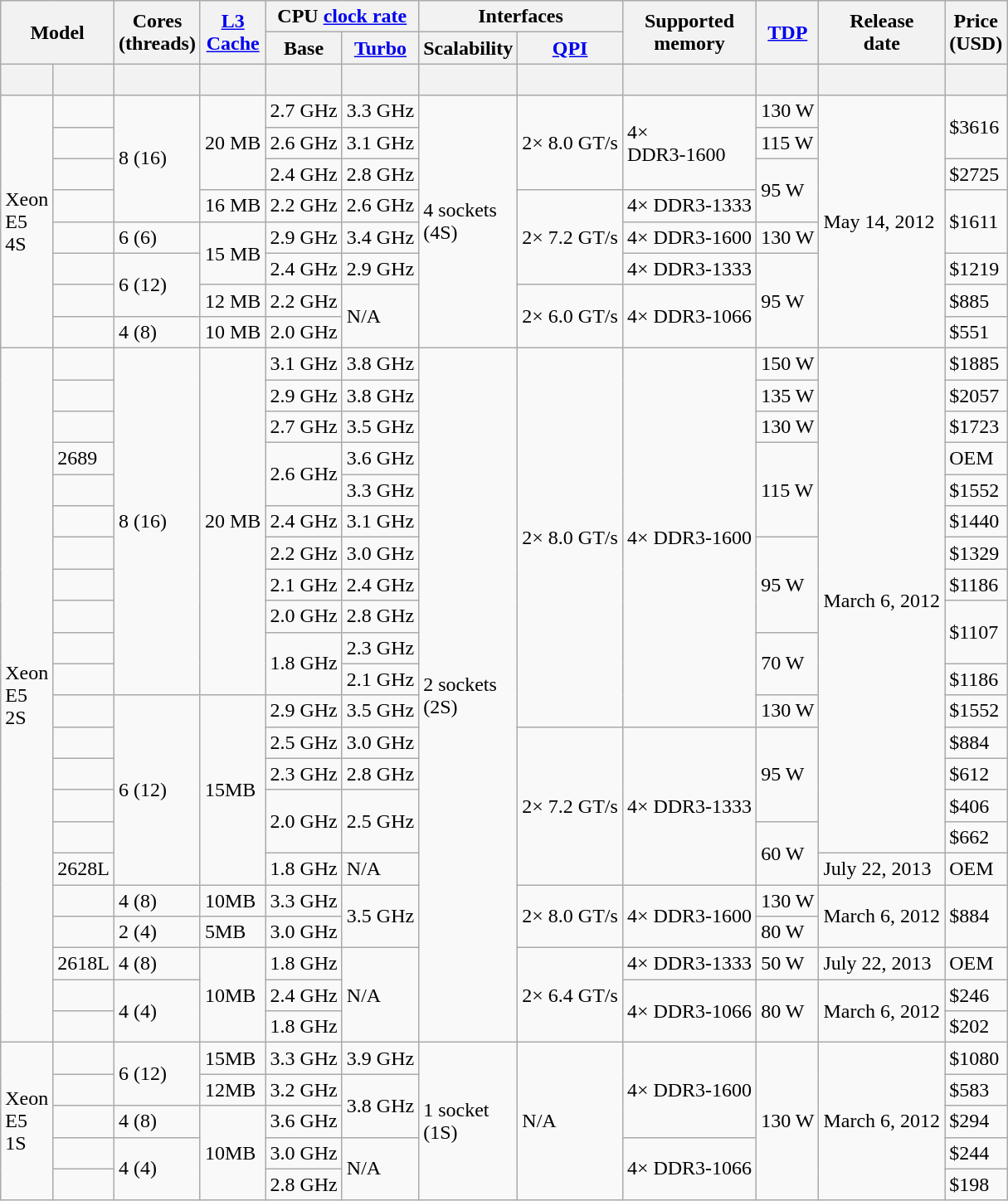<table class="wikitable sortable hover-highlight">
<tr>
<th colspan="2" rowspan="2">Model</th>
<th rowspan="2">Cores<br>(threads)</th>
<th rowspan="2"><a href='#'>L3<br>Cache</a></th>
<th colspan="2">CPU <a href='#'>clock rate</a></th>
<th colspan="2">Interfaces</th>
<th rowspan="2">Supported<br>memory</th>
<th rowspan="2"><a href='#'>TDP</a></th>
<th rowspan="2">Release<br>date</th>
<th rowspan="2">Price<br>(USD)</th>
</tr>
<tr>
<th>Base</th>
<th><a href='#'>Turbo</a></th>
<th>Scalability</th>
<th><a href='#'>QPI</a></th>
</tr>
<tr>
<th style="background-position:center"><br></th>
<th style="background-position:center"></th>
<th style="background-position:center"></th>
<th style="background-position:center"></th>
<th style="background-position:center"></th>
<th style="background-position:center"></th>
<th style="background-position:center"></th>
<th style="background-position:center"></th>
<th style="background-position:center"></th>
<th style="background-position:center"></th>
<th style="background-position:center"></th>
<th style="background-position:center"></th>
</tr>
<tr>
<td rowspan="8">Xeon<br>E5<br>4S</td>
<td></td>
<td rowspan="4">8 (16)</td>
<td rowspan="3">20 MB</td>
<td>2.7 GHz</td>
<td>3.3 GHz</td>
<td rowspan="8">4 sockets<br>(4S)</td>
<td rowspan="3">2× 8.0 GT/s</td>
<td rowspan="3">4×<br>DDR3-1600</td>
<td>130 W</td>
<td rowspan="8">May 14, 2012</td>
<td rowspan="2">$3616</td>
</tr>
<tr>
<td></td>
<td>2.6 GHz</td>
<td>3.1 GHz</td>
<td>115 W</td>
</tr>
<tr>
<td></td>
<td>2.4 GHz</td>
<td>2.8 GHz</td>
<td rowspan="2">95 W</td>
<td>$2725</td>
</tr>
<tr>
<td></td>
<td>16 MB</td>
<td>2.2 GHz</td>
<td>2.6 GHz</td>
<td rowspan="3">2× 7.2 GT/s</td>
<td>4× DDR3-1333</td>
<td rowspan="2">$1611</td>
</tr>
<tr>
<td></td>
<td>6 (6)</td>
<td rowspan="2">15 MB</td>
<td>2.9 GHz</td>
<td>3.4 GHz</td>
<td>4× DDR3-1600</td>
<td>130 W</td>
</tr>
<tr>
<td></td>
<td rowspan="2">6 (12)</td>
<td>2.4 GHz</td>
<td>2.9 GHz</td>
<td>4× DDR3-1333</td>
<td rowspan="3">95 W</td>
<td>$1219</td>
</tr>
<tr>
<td></td>
<td>12 MB</td>
<td>2.2 GHz</td>
<td rowspan="2">N/A</td>
<td rowspan="2">2× 6.0 GT/s</td>
<td rowspan="2">4× DDR3-1066</td>
<td>$885</td>
</tr>
<tr>
<td></td>
<td>4 (8)</td>
<td>10 MB</td>
<td>2.0 GHz</td>
<td>$551</td>
</tr>
<tr>
<td rowspan="22">Xeon<br>E5<br>2S</td>
<td></td>
<td rowspan="11">8 (16)</td>
<td rowspan="11">20 MB</td>
<td>3.1 GHz</td>
<td>3.8 GHz</td>
<td rowspan="22">2 sockets<br>(2S)</td>
<td rowspan="12">2× 8.0 GT/s</td>
<td rowspan="12">4× DDR3-1600</td>
<td>150 W</td>
<td rowspan="16">March 6, 2012</td>
<td>$1885</td>
</tr>
<tr>
<td></td>
<td>2.9 GHz</td>
<td>3.8 GHz</td>
<td>135 W</td>
<td>$2057</td>
</tr>
<tr>
<td></td>
<td>2.7 GHz</td>
<td>3.5 GHz</td>
<td>130 W</td>
<td>$1723</td>
</tr>
<tr>
<td>2689</td>
<td rowspan="2">2.6 GHz</td>
<td>3.6 GHz</td>
<td rowspan="3">115 W</td>
<td>OEM</td>
</tr>
<tr>
<td></td>
<td>3.3 GHz</td>
<td>$1552</td>
</tr>
<tr>
<td></td>
<td>2.4 GHz</td>
<td>3.1 GHz</td>
<td>$1440</td>
</tr>
<tr>
<td></td>
<td>2.2 GHz</td>
<td>3.0 GHz</td>
<td rowspan="3">95 W</td>
<td>$1329</td>
</tr>
<tr>
<td></td>
<td>2.1 GHz</td>
<td>2.4 GHz</td>
<td>$1186</td>
</tr>
<tr>
<td></td>
<td>2.0 GHz</td>
<td>2.8 GHz</td>
<td rowspan="2">$1107</td>
</tr>
<tr>
<td></td>
<td rowspan="2">1.8 GHz</td>
<td>2.3 GHz</td>
<td rowspan="2">70 W</td>
</tr>
<tr>
<td></td>
<td>2.1 GHz</td>
<td>$1186</td>
</tr>
<tr>
<td></td>
<td rowspan="6">6 (12)</td>
<td rowspan="6">15MB</td>
<td>2.9 GHz</td>
<td>3.5 GHz</td>
<td>130 W</td>
<td>$1552</td>
</tr>
<tr>
<td></td>
<td>2.5 GHz</td>
<td>3.0 GHz</td>
<td rowspan="5">2× 7.2 GT/s</td>
<td rowspan="5">4× DDR3-1333</td>
<td rowspan="3">95 W</td>
<td>$884</td>
</tr>
<tr>
<td></td>
<td>2.3 GHz</td>
<td>2.8 GHz</td>
<td>$612</td>
</tr>
<tr>
<td></td>
<td rowspan="2">2.0 GHz</td>
<td rowspan="2">2.5 GHz</td>
<td>$406</td>
</tr>
<tr>
<td></td>
<td rowspan="2">60 W</td>
<td>$662</td>
</tr>
<tr>
<td>2628L</td>
<td>1.8 GHz</td>
<td>N/A</td>
<td>July 22, 2013</td>
<td>OEM</td>
</tr>
<tr>
<td></td>
<td>4 (8)</td>
<td>10MB</td>
<td>3.3 GHz</td>
<td rowspan="2">3.5 GHz</td>
<td rowspan="2">2× 8.0 GT/s</td>
<td rowspan="2">4× DDR3-1600</td>
<td>130 W</td>
<td rowspan="2">March 6, 2012</td>
<td rowspan="2">$884</td>
</tr>
<tr>
<td></td>
<td>2 (4)</td>
<td>5MB</td>
<td>3.0 GHz</td>
<td>80 W</td>
</tr>
<tr>
<td>2618L</td>
<td>4 (8)</td>
<td rowspan="3">10MB</td>
<td>1.8 GHz</td>
<td rowspan="3">N/A</td>
<td rowspan="3">2× 6.4 GT/s</td>
<td>4× DDR3-1333</td>
<td>50 W</td>
<td>July 22, 2013</td>
<td>OEM</td>
</tr>
<tr>
<td></td>
<td rowspan="2">4 (4)</td>
<td>2.4 GHz</td>
<td rowspan="2">4× DDR3-1066</td>
<td rowspan="2">80 W</td>
<td rowspan="2">March 6, 2012</td>
<td>$246</td>
</tr>
<tr>
<td></td>
<td>1.8 GHz</td>
<td>$202</td>
</tr>
<tr>
<td rowspan="5">Xeon<br>E5<br>1S</td>
<td></td>
<td rowspan="2">6 (12)</td>
<td>15MB</td>
<td>3.3 GHz</td>
<td>3.9 GHz</td>
<td rowspan="5">1 socket<br>(1S)</td>
<td rowspan="5">N/A</td>
<td rowspan="3">4× DDR3-1600</td>
<td rowspan="5">130 W</td>
<td rowspan="5">March 6, 2012</td>
<td>$1080</td>
</tr>
<tr>
<td></td>
<td>12MB</td>
<td>3.2 GHz</td>
<td rowspan="2">3.8 GHz</td>
<td>$583</td>
</tr>
<tr>
<td></td>
<td>4 (8)</td>
<td rowspan="3">10MB</td>
<td>3.6 GHz</td>
<td>$294</td>
</tr>
<tr>
<td></td>
<td rowspan="2">4 (4)</td>
<td>3.0 GHz</td>
<td rowspan="2">N/A</td>
<td rowspan="2">4× DDR3-1066</td>
<td>$244</td>
</tr>
<tr>
<td></td>
<td>2.8 GHz</td>
<td>$198</td>
</tr>
</table>
